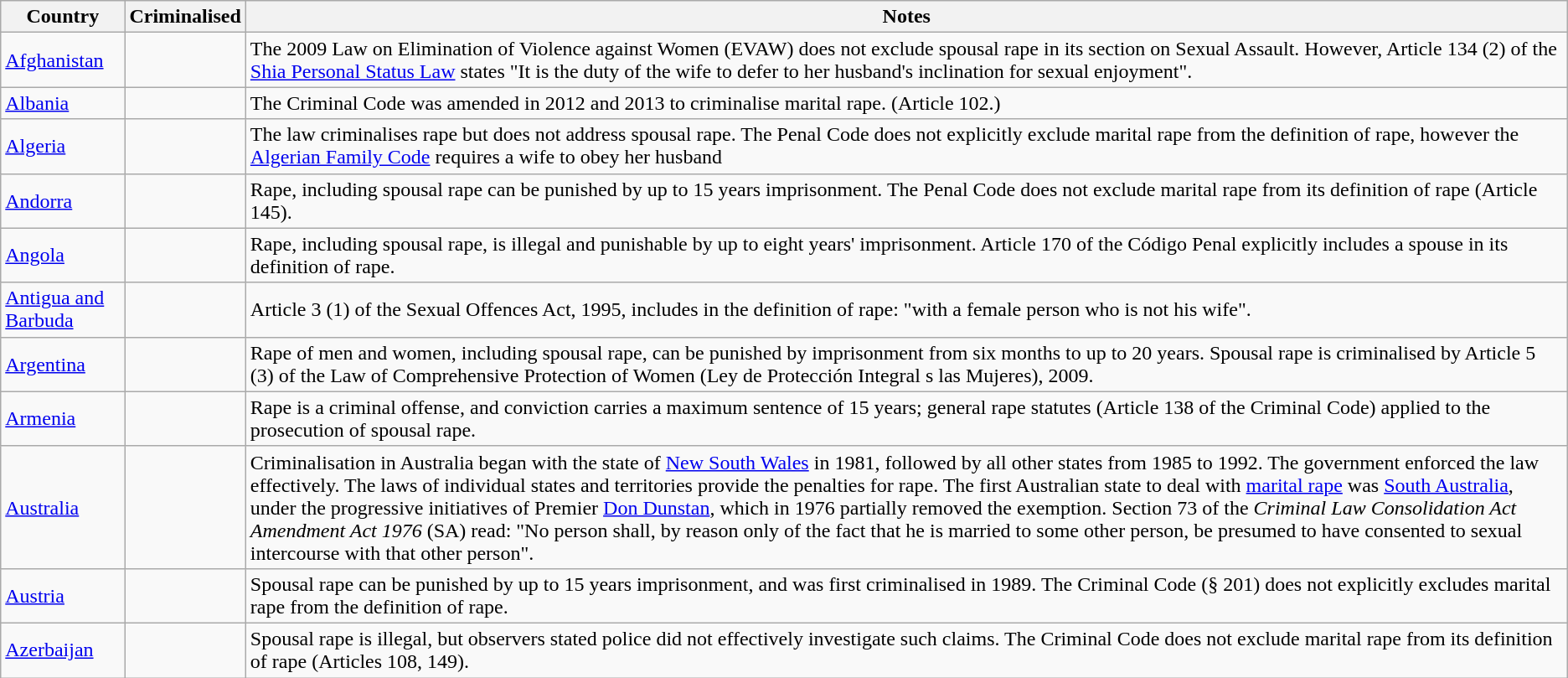<table class="sortable wikitable">
<tr>
<th>Country</th>
<th>Criminalised</th>
<th ! class="unsortable">Notes</th>
</tr>
<tr>
<td><a href='#'>Afghanistan</a></td>
<td></td>
<td>The 2009 Law on Elimination of Violence against Women (EVAW) does not exclude spousal rape in its section on Sexual Assault. However, Article 134 (2) of the <a href='#'>Shia Personal Status Law</a> states "It is the duty of the wife to defer to her husband's inclination for sexual enjoyment".</td>
</tr>
<tr>
<td><a href='#'>Albania</a></td>
<td></td>
<td>The Criminal Code was amended in 2012 and 2013 to criminalise marital rape. (Article 102.)</td>
</tr>
<tr>
<td><a href='#'>Algeria</a></td>
<td></td>
<td>The law criminalises rape but does not address spousal rape. The Penal Code does not explicitly exclude marital rape from the definition of rape, however the <a href='#'>Algerian Family Code</a> requires a wife to obey her husband</td>
</tr>
<tr>
<td><a href='#'>Andorra</a></td>
<td></td>
<td>Rape, including spousal rape can be punished by up to 15 years imprisonment. The Penal Code does not exclude marital rape from its definition of rape (Article 145).</td>
</tr>
<tr>
<td><a href='#'>Angola</a></td>
<td></td>
<td>Rape, including spousal rape, is illegal and punishable by up to eight years' imprisonment. Article 170 of the Código Penal explicitly includes a spouse in its definition of rape.</td>
</tr>
<tr>
<td><a href='#'>Antigua and Barbuda</a></td>
<td></td>
<td>Article 3 (1) of the Sexual Offences Act, 1995, includes in the definition of rape: "with a female person who is not his wife".</td>
</tr>
<tr>
<td><a href='#'>Argentina</a></td>
<td></td>
<td>Rape of men and women, including spousal rape, can be punished by imprisonment from six months to up to 20 years. Spousal rape is criminalised by Article 5 (3) of the Law of Comprehensive Protection of Women (Ley de Protección Integral s las Mujeres), 2009.</td>
</tr>
<tr>
<td><a href='#'>Armenia</a></td>
<td></td>
<td>Rape is a criminal offense, and conviction carries a maximum sentence of 15 years; general rape statutes (Article 138 of the Criminal Code) applied to the prosecution of spousal rape.</td>
</tr>
<tr>
<td><a href='#'>Australia</a></td>
<td></td>
<td>Criminalisation in Australia began with the state of <a href='#'>New South Wales</a> in 1981, followed by all other states from 1985 to 1992. The government enforced the law effectively. The laws of individual states and territories provide the penalties for rape. The first Australian state to deal with <a href='#'>marital rape</a> was <a href='#'>South Australia</a>, under the progressive initiatives of Premier <a href='#'>Don Dunstan</a>, which in 1976 partially removed the exemption. Section 73 of the <em>Criminal Law Consolidation Act Amendment Act 1976</em> (SA) read: "No person shall, by reason only of the fact that he is married to some other person, be presumed to have consented to sexual intercourse with that other person".</td>
</tr>
<tr>
<td><a href='#'>Austria</a></td>
<td></td>
<td>Spousal rape can be punished by up to 15 years imprisonment, and was first criminalised in 1989. The Criminal Code (§ 201) does not explicitly excludes marital rape from the definition of rape.</td>
</tr>
<tr>
<td><a href='#'>Azerbaijan</a></td>
<td></td>
<td>Spousal rape is illegal, but observers stated police did not effectively investigate such claims. The Criminal Code does not exclude marital rape from its definition of rape (Articles 108, 149).</td>
</tr>
</table>
